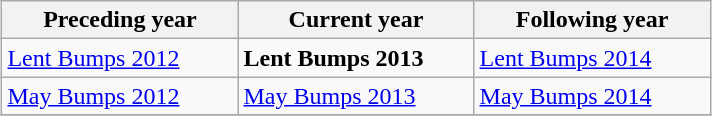<table class="wikitable" style="margin: 0px auto;">
<tr>
<th width=150>Preceding year</th>
<th width=150>Current year</th>
<th width=150>Following year</th>
</tr>
<tr>
<td><a href='#'>Lent Bumps 2012</a></td>
<td><strong>Lent Bumps 2013</strong></td>
<td><a href='#'>Lent Bumps 2014</a></td>
</tr>
<tr>
<td><a href='#'>May Bumps 2012</a></td>
<td><a href='#'>May Bumps 2013</a></td>
<td><a href='#'>May Bumps 2014</a></td>
</tr>
<tr>
</tr>
</table>
